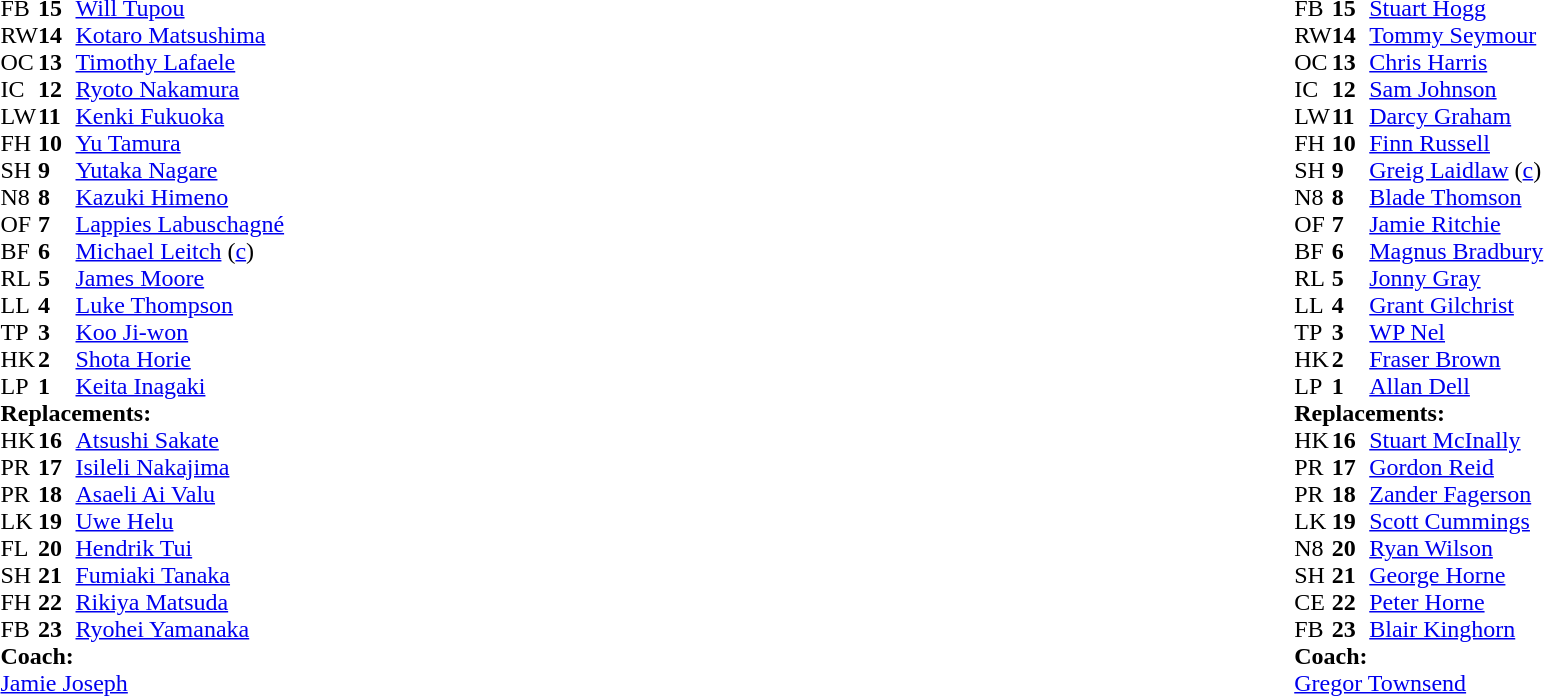<table style="width:100%;">
<tr>
<td style="vertical-align:top; width:50%;"><br><table style="font-size: 100%" cellspacing="0" cellpadding="0">
<tr>
<th width="25"></th>
<th width="25"></th>
</tr>
<tr>
<td>FB</td>
<td><strong>15</strong></td>
<td><a href='#'>Will Tupou</a></td>
<td></td>
<td></td>
</tr>
<tr>
<td>RW</td>
<td><strong>14</strong></td>
<td><a href='#'>Kotaro Matsushima</a></td>
</tr>
<tr>
<td>OC</td>
<td><strong>13</strong></td>
<td><a href='#'>Timothy Lafaele</a></td>
</tr>
<tr>
<td>IC</td>
<td><strong>12</strong></td>
<td><a href='#'>Ryoto Nakamura</a></td>
<td></td>
<td></td>
</tr>
<tr>
<td>LW</td>
<td><strong>11</strong></td>
<td><a href='#'>Kenki Fukuoka</a></td>
</tr>
<tr>
<td>FH</td>
<td><strong>10</strong></td>
<td><a href='#'>Yu Tamura</a></td>
</tr>
<tr>
<td>SH</td>
<td><strong>9</strong></td>
<td><a href='#'>Yutaka Nagare</a></td>
<td></td>
<td></td>
</tr>
<tr>
<td>N8</td>
<td><strong>8</strong></td>
<td><a href='#'>Kazuki Himeno</a></td>
</tr>
<tr>
<td>OF</td>
<td><strong>7</strong></td>
<td><a href='#'>Lappies Labuschagné</a></td>
</tr>
<tr>
<td>BF</td>
<td><strong>6</strong></td>
<td><a href='#'>Michael Leitch</a> (<a href='#'>c</a>)</td>
<td></td>
<td></td>
</tr>
<tr>
<td>RL</td>
<td><strong>5</strong></td>
<td><a href='#'>James Moore</a></td>
<td></td>
<td></td>
</tr>
<tr>
<td>LL</td>
<td><strong>4</strong></td>
<td><a href='#'>Luke Thompson</a></td>
</tr>
<tr>
<td>TP</td>
<td><strong>3</strong></td>
<td><a href='#'>Koo Ji-won</a></td>
<td></td>
<td></td>
</tr>
<tr>
<td>HK</td>
<td><strong>2</strong></td>
<td><a href='#'>Shota Horie</a></td>
<td></td>
<td></td>
</tr>
<tr>
<td>LP</td>
<td><strong>1</strong></td>
<td><a href='#'>Keita Inagaki</a></td>
<td></td>
<td></td>
</tr>
<tr>
<td colspan="3"><strong>Replacements:</strong></td>
</tr>
<tr>
<td>HK</td>
<td><strong>16</strong></td>
<td><a href='#'>Atsushi Sakate</a></td>
<td></td>
<td></td>
</tr>
<tr>
<td>PR</td>
<td><strong>17</strong></td>
<td><a href='#'>Isileli Nakajima</a></td>
<td></td>
<td></td>
</tr>
<tr>
<td>PR</td>
<td><strong>18</strong></td>
<td><a href='#'>Asaeli Ai Valu</a></td>
<td></td>
<td></td>
</tr>
<tr>
<td>LK</td>
<td><strong>19</strong></td>
<td><a href='#'>Uwe Helu</a></td>
<td></td>
<td></td>
</tr>
<tr>
<td>FL</td>
<td><strong>20</strong></td>
<td><a href='#'>Hendrik Tui</a></td>
<td></td>
<td></td>
</tr>
<tr>
<td>SH</td>
<td><strong>21</strong></td>
<td><a href='#'>Fumiaki Tanaka</a></td>
<td></td>
<td></td>
</tr>
<tr>
<td>FH</td>
<td><strong>22</strong></td>
<td><a href='#'>Rikiya Matsuda</a></td>
<td></td>
<td></td>
</tr>
<tr>
<td>FB</td>
<td><strong>23</strong></td>
<td><a href='#'>Ryohei Yamanaka</a></td>
<td></td>
<td></td>
</tr>
<tr>
<td colspan="3"><strong>Coach:</strong></td>
</tr>
<tr>
<td colspan="4"> <a href='#'>Jamie Joseph</a></td>
</tr>
</table>
</td>
<td style="vertical-align:top"></td>
<td style="vertical-align:top; width:50%;"><br><table cellspacing="0" cellpadding="0" style="font-size:100%; margin:auto;">
<tr>
<th width="25"></th>
<th width="25"></th>
</tr>
<tr>
<td>FB</td>
<td><strong>15</strong></td>
<td><a href='#'>Stuart Hogg</a></td>
</tr>
<tr>
<td>RW</td>
<td><strong>14</strong></td>
<td><a href='#'>Tommy Seymour</a></td>
<td></td>
<td></td>
</tr>
<tr>
<td>OC</td>
<td><strong>13</strong></td>
<td><a href='#'>Chris Harris</a></td>
</tr>
<tr>
<td>IC</td>
<td><strong>12</strong></td>
<td><a href='#'>Sam Johnson</a></td>
</tr>
<tr>
<td>LW</td>
<td><strong>11</strong></td>
<td><a href='#'>Darcy Graham</a></td>
<td></td>
<td></td>
</tr>
<tr>
<td>FH</td>
<td><strong>10</strong></td>
<td><a href='#'>Finn Russell</a></td>
</tr>
<tr>
<td>SH</td>
<td><strong>9</strong></td>
<td><a href='#'>Greig Laidlaw</a> (<a href='#'>c</a>)</td>
<td></td>
<td></td>
</tr>
<tr>
<td>N8</td>
<td><strong>8</strong></td>
<td><a href='#'>Blade Thomson</a></td>
</tr>
<tr>
<td>OF</td>
<td><strong>7</strong></td>
<td><a href='#'>Jamie Ritchie</a></td>
</tr>
<tr>
<td>BF</td>
<td><strong>6</strong></td>
<td><a href='#'>Magnus Bradbury</a></td>
<td></td>
<td></td>
</tr>
<tr>
<td>RL</td>
<td><strong>5</strong></td>
<td><a href='#'>Jonny Gray</a></td>
</tr>
<tr>
<td>LL</td>
<td><strong>4</strong></td>
<td><a href='#'>Grant Gilchrist</a></td>
<td></td>
<td></td>
</tr>
<tr>
<td>TP</td>
<td><strong>3</strong></td>
<td><a href='#'>WP Nel</a></td>
<td></td>
<td></td>
</tr>
<tr>
<td>HK</td>
<td><strong>2</strong></td>
<td><a href='#'>Fraser Brown</a></td>
<td></td>
<td></td>
</tr>
<tr>
<td>LP</td>
<td><strong>1</strong></td>
<td><a href='#'>Allan Dell</a></td>
<td></td>
<td></td>
</tr>
<tr>
<td colspan="3"><strong>Replacements:</strong></td>
</tr>
<tr>
<td>HK</td>
<td><strong>16</strong></td>
<td><a href='#'>Stuart McInally</a></td>
<td></td>
<td></td>
</tr>
<tr>
<td>PR</td>
<td><strong>17</strong></td>
<td><a href='#'>Gordon Reid</a></td>
<td></td>
<td></td>
</tr>
<tr>
<td>PR</td>
<td><strong>18</strong></td>
<td><a href='#'>Zander Fagerson</a></td>
<td></td>
<td></td>
</tr>
<tr>
<td>LK</td>
<td><strong>19</strong></td>
<td><a href='#'>Scott Cummings</a></td>
<td></td>
<td></td>
</tr>
<tr>
<td>N8</td>
<td><strong>20</strong></td>
<td><a href='#'>Ryan Wilson</a></td>
<td></td>
<td></td>
</tr>
<tr>
<td>SH</td>
<td><strong>21</strong></td>
<td><a href='#'>George Horne</a></td>
<td></td>
<td></td>
</tr>
<tr>
<td>CE</td>
<td><strong>22</strong></td>
<td><a href='#'>Peter Horne</a></td>
<td></td>
<td></td>
</tr>
<tr>
<td>FB</td>
<td><strong>23</strong></td>
<td><a href='#'>Blair Kinghorn</a></td>
<td></td>
<td></td>
</tr>
<tr>
<td colspan="3"><strong>Coach:</strong></td>
</tr>
<tr>
<td colspan="4"> <a href='#'>Gregor Townsend</a></td>
</tr>
</table>
</td>
</tr>
</table>
